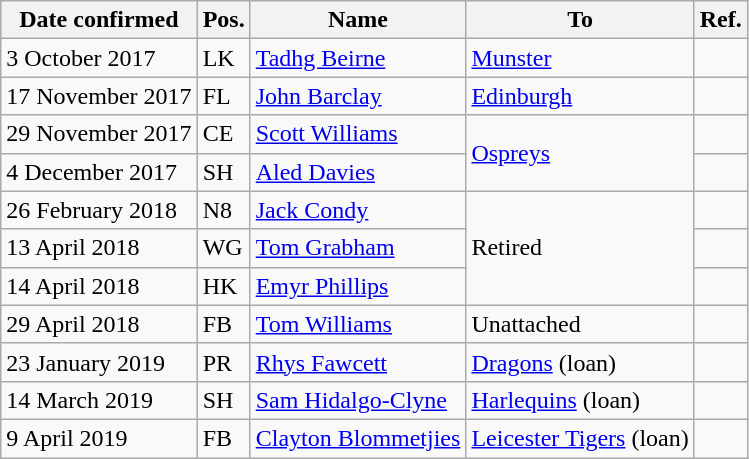<table class="wikitable">
<tr>
<th>Date confirmed</th>
<th>Pos.</th>
<th>Name</th>
<th>To</th>
<th>Ref.</th>
</tr>
<tr>
<td>3 October 2017</td>
<td>LK</td>
<td> <a href='#'>Tadhg Beirne</a></td>
<td> <a href='#'>Munster</a></td>
<td></td>
</tr>
<tr>
<td>17 November 2017</td>
<td>FL</td>
<td> <a href='#'>John Barclay</a></td>
<td> <a href='#'>Edinburgh</a></td>
<td></td>
</tr>
<tr>
<td>29 November 2017</td>
<td>CE</td>
<td> <a href='#'>Scott Williams</a></td>
<td rowspan="2"><a href='#'>Ospreys</a></td>
<td></td>
</tr>
<tr>
<td>4 December 2017</td>
<td>SH</td>
<td> <a href='#'>Aled Davies</a></td>
<td></td>
</tr>
<tr>
<td>26 February 2018</td>
<td>N8</td>
<td> <a href='#'>Jack Condy</a></td>
<td rowspan="3">Retired</td>
<td></td>
</tr>
<tr>
<td>13 April 2018</td>
<td>WG</td>
<td> <a href='#'>Tom Grabham</a></td>
<td></td>
</tr>
<tr>
<td>14 April 2018</td>
<td>HK</td>
<td> <a href='#'>Emyr Phillips</a></td>
<td></td>
</tr>
<tr>
<td>29 April 2018</td>
<td>FB</td>
<td> <a href='#'>Tom Williams</a></td>
<td>Unattached</td>
<td></td>
</tr>
<tr>
<td>23 January 2019</td>
<td>PR</td>
<td> <a href='#'>Rhys Fawcett</a></td>
<td><a href='#'>Dragons</a> (loan)</td>
<td></td>
</tr>
<tr>
<td>14 March 2019</td>
<td>SH</td>
<td> <a href='#'>Sam Hidalgo-Clyne</a></td>
<td> <a href='#'>Harlequins</a> (loan)</td>
<td></td>
</tr>
<tr>
<td>9 April 2019</td>
<td>FB</td>
<td> <a href='#'>Clayton Blommetjies</a></td>
<td> <a href='#'>Leicester Tigers</a> (loan)</td>
<td></td>
</tr>
</table>
